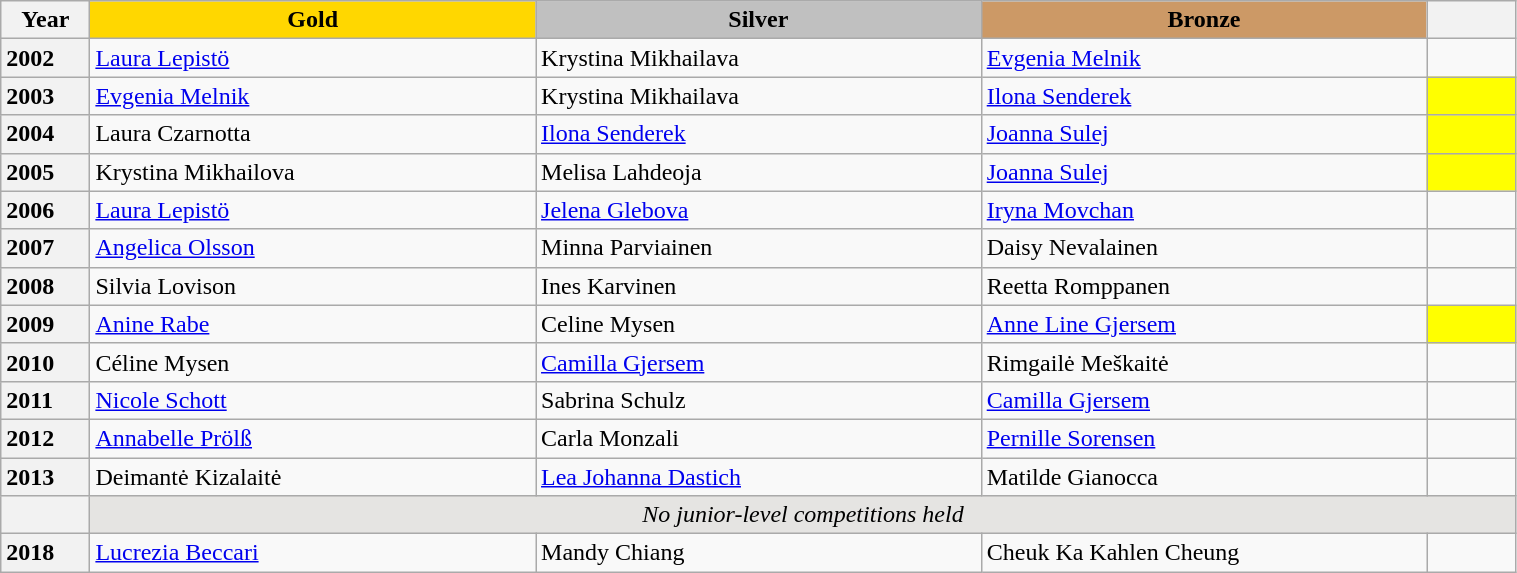<table class="wikitable unsortable" style="text-align:left; width:80%">
<tr>
<th scope="col" style="text-align:center; width:5%">Year</th>
<th scope="col" style="text-align:center; width:25%; background:gold">Gold</th>
<th scope="col" style="text-align:center; width:25%; background:silver">Silver</th>
<th scope="col" style="text-align:center; width:25%; background:#c96">Bronze</th>
<th scope="col" style="text-align:center; width:5%"></th>
</tr>
<tr>
<th scope="row" style="text-align:left">2002</th>
<td> <a href='#'>Laura Lepistö</a></td>
<td> Krystina Mikhailava</td>
<td> <a href='#'>Evgenia Melnik</a></td>
<td></td>
</tr>
<tr>
<th scope="row" style="text-align:left">2003</th>
<td> <a href='#'>Evgenia Melnik</a></td>
<td> Krystina Mikhailava</td>
<td> <a href='#'>Ilona Senderek</a></td>
<td bgcolor="yellow"></td>
</tr>
<tr>
<th scope="row" style="text-align:left">2004</th>
<td> Laura Czarnotta</td>
<td> <a href='#'>Ilona Senderek</a></td>
<td> <a href='#'>Joanna Sulej</a></td>
<td bgcolor="yellow"></td>
</tr>
<tr>
<th scope="row" style="text-align:left">2005</th>
<td> Krystina Mikhailova</td>
<td> Melisa Lahdeoja</td>
<td> <a href='#'>Joanna Sulej</a></td>
<td bgcolor="yellow"></td>
</tr>
<tr>
<th scope="row" style="text-align:left">2006</th>
<td> <a href='#'>Laura Lepistö</a></td>
<td> <a href='#'>Jelena Glebova</a></td>
<td> <a href='#'>Iryna Movchan</a></td>
<td></td>
</tr>
<tr>
<th scope="row" style="text-align:left">2007</th>
<td> <a href='#'>Angelica Olsson</a></td>
<td> Minna Parviainen</td>
<td> Daisy Nevalainen</td>
<td></td>
</tr>
<tr>
<th scope="row" style="text-align:left">2008</th>
<td> Silvia Lovison</td>
<td> Ines Karvinen</td>
<td> Reetta Romppanen</td>
<td></td>
</tr>
<tr>
<th scope="row" style="text-align:left">2009</th>
<td> <a href='#'>Anine Rabe</a></td>
<td> Celine Mysen</td>
<td> <a href='#'>Anne Line Gjersem</a></td>
<td bgcolor="yellow"></td>
</tr>
<tr>
<th scope="row" style="text-align:left">2010</th>
<td> Céline Mysen</td>
<td> <a href='#'>Camilla Gjersem</a></td>
<td> Rimgailė Meškaitė</td>
<td></td>
</tr>
<tr>
<th scope="row" style="text-align:left">2011</th>
<td> <a href='#'>Nicole Schott</a></td>
<td> Sabrina Schulz</td>
<td> <a href='#'>Camilla Gjersem</a></td>
<td></td>
</tr>
<tr>
<th scope="row" style="text-align:left">2012</th>
<td> <a href='#'>Annabelle Prölß</a></td>
<td> Carla Monzali</td>
<td> <a href='#'>Pernille Sorensen</a></td>
<td></td>
</tr>
<tr>
<th scope="row" style="text-align:left">2013</th>
<td> Deimantė Kizalaitė</td>
<td> <a href='#'>Lea Johanna Dastich</a></td>
<td> Matilde Gianocca</td>
<td></td>
</tr>
<tr>
<th scope="row" style="text-align:left"></th>
<td colspan="4" align="center" bgcolor="e5e4e2"><em>No junior-level competitions held</em></td>
</tr>
<tr>
<th scope="row" style="text-align:left">2018</th>
<td> <a href='#'>Lucrezia Beccari</a></td>
<td> Mandy Chiang</td>
<td> Cheuk Ka Kahlen Cheung</td>
<td></td>
</tr>
</table>
